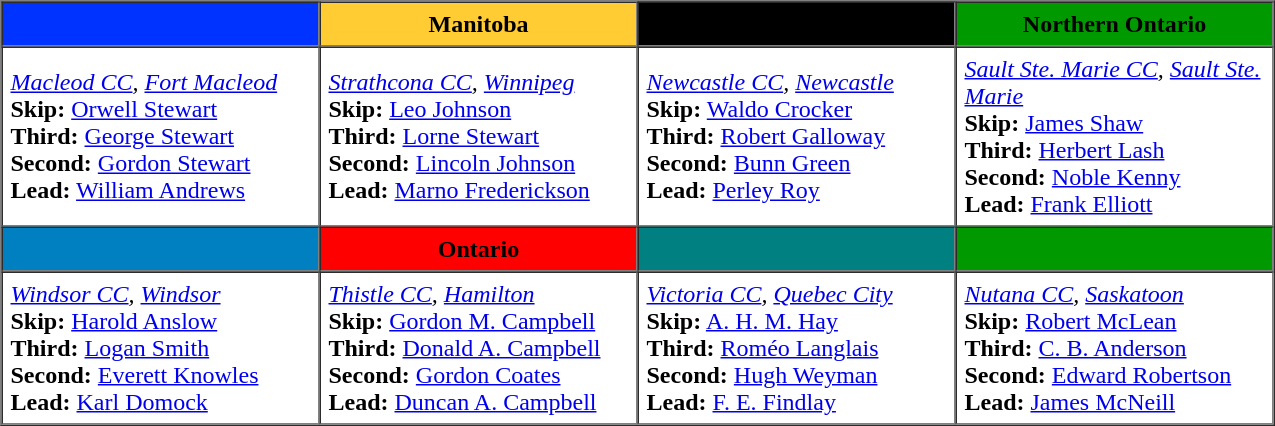<table - border=1 cellpadding=5 cellspacing=0>
<tr>
<th bgcolor=#0033FF width=200></th>
<th style="background:#FFCC33; width:200px;">Manitoba</th>
<th bgcolor=#000000 width=200></th>
<th style="background:#009900; width:200px;">Northern Ontario</th>
</tr>
<tr>
<td><em><a href='#'>Macleod CC</a>, <a href='#'>Fort Macleod</a></em><br><strong>Skip:</strong> <a href='#'>Orwell Stewart</a><br>
<strong>Third:</strong> <a href='#'>George Stewart</a><br>
<strong>Second:</strong> <a href='#'>Gordon Stewart</a><br>
<strong>Lead:</strong> <a href='#'>William Andrews</a></td>
<td><em><a href='#'>Strathcona CC</a>, <a href='#'>Winnipeg</a></em><br><strong>Skip:</strong> <a href='#'>Leo Johnson</a><br>
<strong>Third:</strong> <a href='#'>Lorne Stewart</a><br>
<strong>Second:</strong> <a href='#'>Lincoln Johnson</a><br>
<strong>Lead:</strong> <a href='#'>Marno Frederickson</a></td>
<td><em><a href='#'>Newcastle CC</a>, <a href='#'>Newcastle</a></em><br><strong>Skip:</strong> <a href='#'>Waldo Crocker</a><br>
<strong>Third:</strong> <a href='#'>Robert Galloway</a><br>
<strong>Second:</strong> <a href='#'>Bunn Green</a><br>
<strong>Lead:</strong> <a href='#'>Perley Roy</a></td>
<td><em><a href='#'>Sault Ste. Marie CC</a>, <a href='#'>Sault Ste. Marie</a></em><br><strong>Skip:</strong> <a href='#'>James Shaw</a><br>
<strong>Third:</strong> <a href='#'>Herbert Lash</a><br>
<strong>Second:</strong> <a href='#'>Noble Kenny</a><br>
<strong>Lead:</strong> <a href='#'>Frank Elliott</a></td>
</tr>
<tr border=1 cellpadding=5 cellspacing=0>
<th bgcolor=#0080C0 width=200></th>
<th bgcolor=#FF0000 width=200>Ontario</th>
<th style="background:#008080; width:200px;"></th>
<th bgcolor=#009900 width=200></th>
</tr>
<tr>
<td><em><a href='#'>Windsor CC</a>, <a href='#'>Windsor</a></em><br><strong>Skip:</strong> <a href='#'>Harold Anslow</a><br>
<strong>Third:</strong> <a href='#'>Logan Smith</a><br>
<strong>Second:</strong> <a href='#'>Everett Knowles</a><br>
<strong>Lead:</strong> <a href='#'>Karl Domock</a></td>
<td><em><a href='#'>Thistle CC</a>, <a href='#'>Hamilton</a></em><br><strong>Skip:</strong> <a href='#'>Gordon M. Campbell</a><br>
<strong>Third:</strong> <a href='#'>Donald A. Campbell</a><br>
<strong>Second:</strong> <a href='#'>Gordon Coates</a><br>
<strong>Lead:</strong> <a href='#'>Duncan A. Campbell</a></td>
<td><em><a href='#'>Victoria CC</a>, <a href='#'>Quebec City</a></em><br><strong>Skip:</strong> <a href='#'>A. H. M. Hay</a><br>
<strong>Third:</strong> <a href='#'>Roméo Langlais</a><br>
<strong>Second:</strong> <a href='#'>Hugh Weyman</a><br>
<strong>Lead:</strong> <a href='#'>F. E. Findlay</a></td>
<td><em><a href='#'>Nutana CC</a>, <a href='#'>Saskatoon</a></em><br><strong>Skip:</strong> <a href='#'>Robert McLean</a><br>
<strong>Third:</strong> <a href='#'>C. B. Anderson</a><br>
<strong>Second:</strong> <a href='#'>Edward Robertson</a><br>
<strong>Lead:</strong> <a href='#'>James McNeill</a></td>
</tr>
</table>
